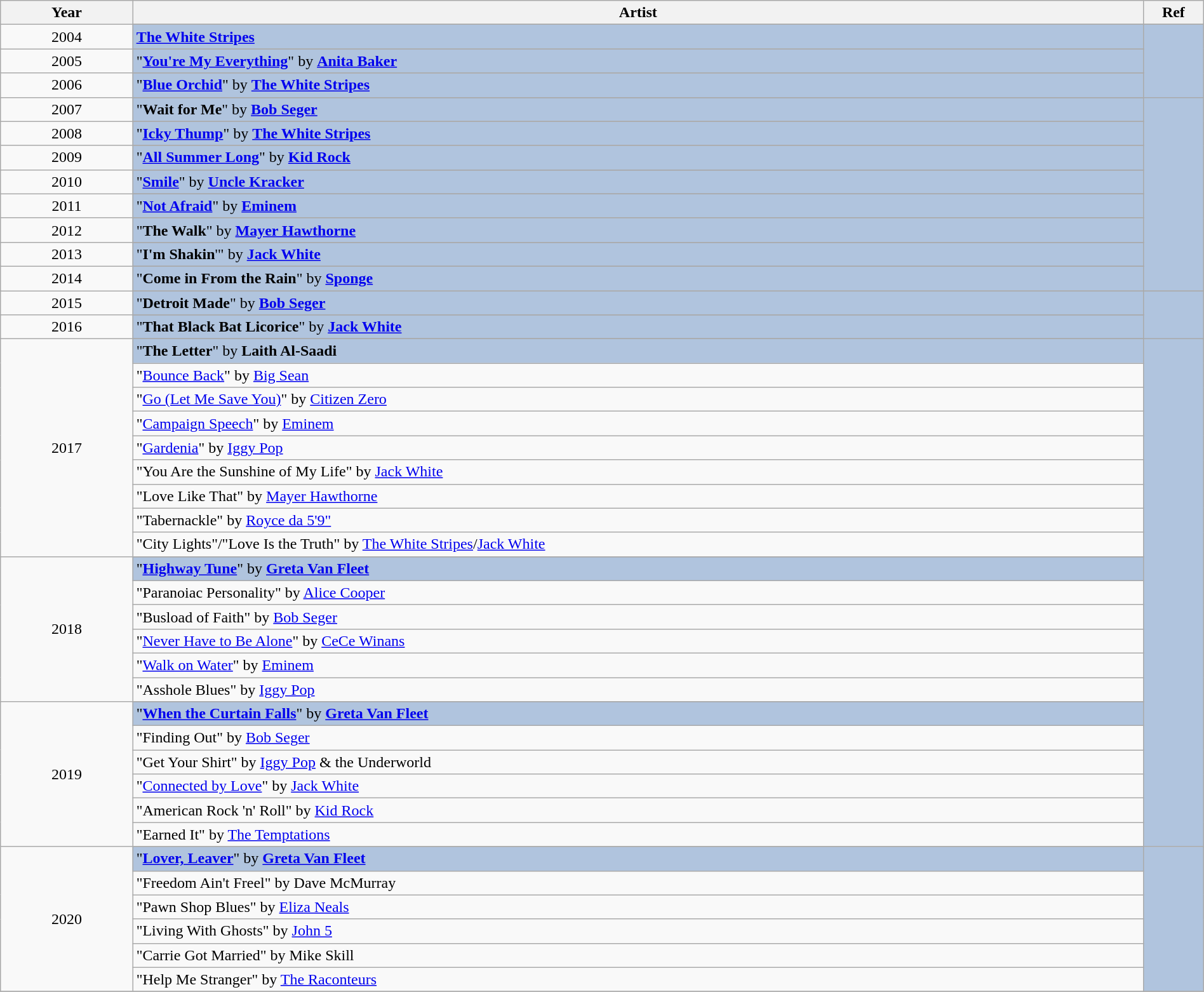<table class="wikitable" style="width:100%;">
<tr>
<th style="width:11%;">Year</th>
<th style="width:84%;">Artist</th>
<th style="width:5%;">Ref</th>
</tr>
<tr>
<td rowspan="2" align="center">2004</td>
</tr>
<tr style="background:#B0C4DE">
<td><strong><a href='#'>The White Stripes</a></strong></td>
<td rowspan="6"></td>
</tr>
<tr>
<td rowspan="2" align="center">2005</td>
</tr>
<tr style="background:#B0C4DE">
<td>"<strong><a href='#'>You're My Everything</a></strong>" by <strong><a href='#'>Anita Baker</a></strong></td>
</tr>
<tr>
<td rowspan="2" align="center">2006</td>
</tr>
<tr style="background:#B0C4DE">
<td>"<strong><a href='#'>Blue Orchid</a></strong>" by <strong><a href='#'>The White Stripes</a></strong></td>
</tr>
<tr>
<td rowspan="2" align="center">2007</td>
</tr>
<tr style="background:#B0C4DE">
<td>"<strong>Wait for Me</strong>" by <strong><a href='#'>Bob Seger</a></strong></td>
<td rowspan="15" align="center"></td>
</tr>
<tr>
<td rowspan="2" align="center">2008</td>
</tr>
<tr style="background:#B0C4DE">
<td>"<strong><a href='#'>Icky Thump</a></strong>" by <strong><a href='#'>The White Stripes</a></strong></td>
</tr>
<tr>
<td rowspan="2" align="center">2009</td>
</tr>
<tr style="background:#B0C4DE">
<td>"<strong><a href='#'>All Summer Long</a></strong>" by <strong><a href='#'>Kid Rock</a></strong></td>
</tr>
<tr>
<td rowspan="2" align="center">2010</td>
</tr>
<tr style="background:#B0C4DE">
<td>"<strong><a href='#'>Smile</a></strong>" by <strong><a href='#'>Uncle Kracker</a></strong></td>
</tr>
<tr>
<td rowspan="2" align="center">2011</td>
</tr>
<tr style="background:#B0C4DE">
<td>"<strong><a href='#'>Not Afraid</a></strong>" by <strong><a href='#'>Eminem</a></strong></td>
</tr>
<tr>
<td rowspan="2" align="center">2012</td>
</tr>
<tr style="background:#B0C4DE">
<td>"<strong>The Walk</strong>" by <strong><a href='#'>Mayer Hawthorne</a></strong></td>
</tr>
<tr>
<td rowspan="2" align="center">2013</td>
</tr>
<tr style="background:#B0C4DE">
<td>"<strong>I'm Shakin</strong>'" by <strong><a href='#'>Jack White</a></strong></td>
</tr>
<tr>
<td rowspan="2" align="center">2014</td>
</tr>
<tr style="background:#B0C4DE">
<td>"<strong>Come in From the Rain</strong>" by <strong><a href='#'>Sponge</a></strong></td>
</tr>
<tr>
<td rowspan="2" align="center">2015</td>
</tr>
<tr style="background:#B0C4DE">
<td>"<strong>Detroit Made</strong>" by <strong><a href='#'>Bob Seger</a></strong></td>
<td rowspan="4" align="center"></td>
</tr>
<tr>
<td rowspan="2" align="center">2016</td>
</tr>
<tr style="background:#B0C4DE">
<td>"<strong>That Black Bat Licorice</strong>" by <strong><a href='#'>Jack White</a></strong></td>
</tr>
<tr>
<td rowspan="10" align="center">2017</td>
</tr>
<tr style="background:#B0C4DE">
<td>"<strong>The Letter</strong>" by <strong>Laith Al-Saadi</strong></td>
<td rowspan="24" align="center"></td>
</tr>
<tr>
<td>"<a href='#'>Bounce Back</a>" by <a href='#'>Big Sean</a></td>
</tr>
<tr>
<td>"<a href='#'>Go (Let Me Save You)</a>" by <a href='#'>Citizen Zero</a></td>
</tr>
<tr>
<td>"<a href='#'>Campaign Speech</a>" by <a href='#'>Eminem</a></td>
</tr>
<tr>
<td>"<a href='#'>Gardenia</a>" by <a href='#'>Iggy Pop</a></td>
</tr>
<tr>
<td>"You Are the Sunshine of My Life" by <a href='#'>Jack White</a></td>
</tr>
<tr>
<td>"Love Like That" by <a href='#'>Mayer Hawthorne</a></td>
</tr>
<tr>
<td>"Tabernackle" by <a href='#'>Royce da 5'9"</a></td>
</tr>
<tr>
<td>"City Lights"/"Love Is the Truth" by <a href='#'>The White Stripes</a>/<a href='#'>Jack White</a></td>
</tr>
<tr>
<td rowspan="7" align="center">2018</td>
</tr>
<tr style="background:#B0C4DE">
<td>"<strong><a href='#'>Highway Tune</a></strong>" by <strong><a href='#'>Greta Van Fleet</a></strong></td>
</tr>
<tr>
<td>"Paranoiac Personality" by <a href='#'>Alice Cooper</a></td>
</tr>
<tr>
<td>"Busload of Faith" by <a href='#'>Bob Seger</a></td>
</tr>
<tr>
<td>"<a href='#'>Never Have to Be Alone</a>" by <a href='#'>CeCe Winans</a></td>
</tr>
<tr>
<td>"<a href='#'>Walk on Water</a>" by <a href='#'>Eminem</a></td>
</tr>
<tr>
<td>"Asshole Blues" by <a href='#'>Iggy Pop</a></td>
</tr>
<tr>
<td rowspan="7" align="center">2019</td>
</tr>
<tr style="background:#B0C4DE">
<td>"<strong><a href='#'>When the Curtain Falls</a></strong>" by <strong><a href='#'>Greta Van Fleet</a></strong></td>
</tr>
<tr>
<td>"Finding Out" by <a href='#'>Bob Seger</a></td>
</tr>
<tr>
<td>"Get Your Shirt" by <a href='#'>Iggy Pop</a> & the Underworld</td>
</tr>
<tr>
<td>"<a href='#'>Connected by Love</a>" by <a href='#'>Jack White</a></td>
</tr>
<tr>
<td>"American Rock 'n' Roll" by <a href='#'>Kid Rock</a></td>
</tr>
<tr>
<td>"Earned It" by <a href='#'>The Temptations</a></td>
</tr>
<tr>
<td rowspan="7" align="center">2020</td>
</tr>
<tr style="background:#B0C4DE">
<td>"<strong><a href='#'>Lover, Leaver</a></strong>" by <strong><a href='#'>Greta Van Fleet</a></strong></td>
<td rowspan="6" align="center"></td>
</tr>
<tr>
<td>"Freedom Ain't Freel" by Dave McMurray</td>
</tr>
<tr>
<td>"Pawn Shop Blues" by <a href='#'>Eliza Neals</a></td>
</tr>
<tr>
<td>"Living With Ghosts" by <a href='#'>John 5</a></td>
</tr>
<tr>
<td>"Carrie Got Married" by Mike Skill</td>
</tr>
<tr>
<td>"Help Me Stranger" by <a href='#'>The Raconteurs</a></td>
</tr>
<tr>
</tr>
</table>
